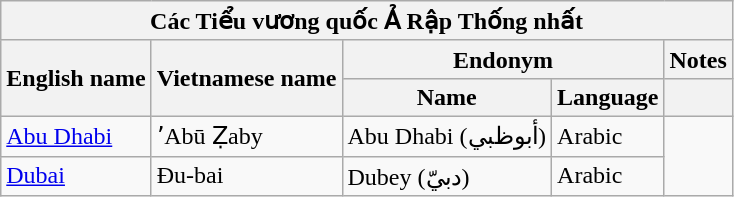<table class="wikitable sortable">
<tr>
<th colspan="5"> <strong>Các Tiểu vương quốc Ả Rập Thống nhất</strong></th>
</tr>
<tr>
<th rowspan="2">English name</th>
<th rowspan="2">Vietnamese name</th>
<th colspan="2">Endonym</th>
<th>Notes</th>
</tr>
<tr>
<th>Name</th>
<th>Language</th>
<th></th>
</tr>
<tr>
<td><a href='#'>Abu Dhabi</a></td>
<td>ʼAbū Ẓaby</td>
<td>Abu Dhabi (أبوظبي)</td>
<td>Arabic</td>
</tr>
<tr>
<td><a href='#'>Dubai</a></td>
<td>Đu-bai</td>
<td>Dubey (دبيّ)</td>
<td>Arabic</td>
</tr>
</table>
